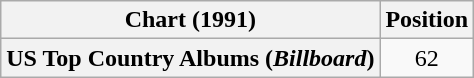<table class="wikitable plainrowheaders" style="text-align:center">
<tr>
<th scope="col">Chart (1991)</th>
<th scope="col">Position</th>
</tr>
<tr>
<th scope="row">US Top Country Albums (<em>Billboard</em>)</th>
<td>62</td>
</tr>
</table>
